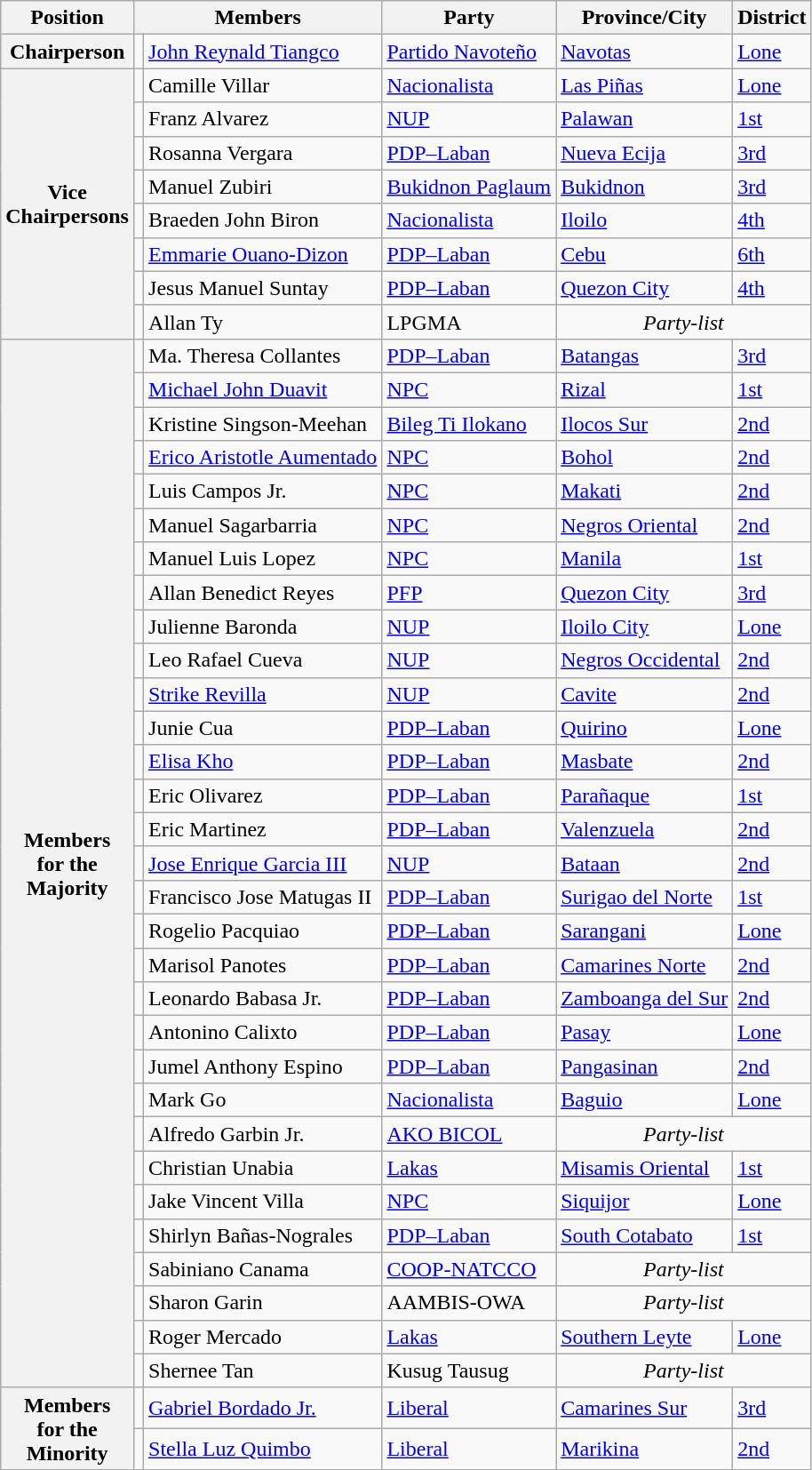<table class="wikitable" style="font-size: 100%;">
<tr>
<th>Position</th>
<th colspan="2">Members</th>
<th>Party</th>
<th>Province/City</th>
<th>District</th>
</tr>
<tr>
<th>Chairperson</th>
<td></td>
<td><a href='#'>John Reynald Tiangco</a></td>
<td><a href='#'>Partido Navoteño</a></td>
<td><a href='#'>Navotas</a></td>
<td><a href='#'>Lone</a></td>
</tr>
<tr>
<th rowspan="8">Vice<br>Chairpersons</th>
<td></td>
<td>Camille Villar</td>
<td><a href='#'>Nacionalista</a></td>
<td><a href='#'>Las Piñas</a></td>
<td><a href='#'>Lone</a></td>
</tr>
<tr>
<td></td>
<td>Franz Alvarez</td>
<td><a href='#'>NUP</a></td>
<td><a href='#'>Palawan</a></td>
<td><a href='#'>1st</a></td>
</tr>
<tr>
<td></td>
<td>Rosanna Vergara</td>
<td><a href='#'>PDP–Laban</a></td>
<td><a href='#'>Nueva Ecija</a></td>
<td><a href='#'>3rd</a></td>
</tr>
<tr>
<td></td>
<td>Manuel Zubiri</td>
<td><a href='#'>Bukidnon Paglaum</a></td>
<td><a href='#'>Bukidnon</a></td>
<td><a href='#'>3rd</a></td>
</tr>
<tr>
<td></td>
<td>Braeden John Biron</td>
<td><a href='#'>Nacionalista</a></td>
<td><a href='#'>Iloilo</a></td>
<td><a href='#'>4th</a></td>
</tr>
<tr>
<td></td>
<td><a href='#'>Emmarie Ouano-Dizon</a></td>
<td><a href='#'>PDP–Laban</a></td>
<td><a href='#'>Cebu</a></td>
<td><a href='#'>6th</a></td>
</tr>
<tr>
<td></td>
<td>Jesus Manuel Suntay</td>
<td><a href='#'>PDP–Laban</a></td>
<td><a href='#'>Quezon City</a></td>
<td><a href='#'>4th</a></td>
</tr>
<tr>
<td></td>
<td>Allan Ty</td>
<td>LPGMA</td>
<td align="center" colspan="2"><em>Party-list</em></td>
</tr>
<tr>
<th rowspan="31">Members<br>for the<br>Majority</th>
<td></td>
<td>Ma. Theresa Collantes</td>
<td><a href='#'>PDP–Laban</a></td>
<td><a href='#'>Batangas</a></td>
<td><a href='#'>3rd</a></td>
</tr>
<tr>
<td></td>
<td><a href='#'>Michael John Duavit</a></td>
<td><a href='#'>NPC</a></td>
<td><a href='#'>Rizal</a></td>
<td><a href='#'>1st</a></td>
</tr>
<tr>
<td></td>
<td>Kristine Singson-Meehan</td>
<td><a href='#'>Bileg Ti Ilokano</a></td>
<td><a href='#'>Ilocos Sur</a></td>
<td><a href='#'>2nd</a></td>
</tr>
<tr>
<td></td>
<td><a href='#'>Erico Aristotle Aumentado</a></td>
<td><a href='#'>NPC</a></td>
<td><a href='#'>Bohol</a></td>
<td><a href='#'>2nd</a></td>
</tr>
<tr>
<td></td>
<td>Luis Campos Jr.</td>
<td><a href='#'>NPC</a></td>
<td><a href='#'>Makati</a></td>
<td><a href='#'>2nd</a></td>
</tr>
<tr>
<td></td>
<td>Manuel Sagarbarria</td>
<td><a href='#'>NPC</a></td>
<td><a href='#'>Negros Oriental</a></td>
<td><a href='#'>2nd</a></td>
</tr>
<tr>
<td></td>
<td>Manuel Luis Lopez</td>
<td><a href='#'>NPC</a></td>
<td><a href='#'>Manila</a></td>
<td><a href='#'>1st</a></td>
</tr>
<tr>
<td></td>
<td>Allan Benedict Reyes</td>
<td><a href='#'>PFP</a></td>
<td><a href='#'>Quezon City</a></td>
<td><a href='#'>3rd</a></td>
</tr>
<tr>
<td></td>
<td>Julienne Baronda</td>
<td><a href='#'>NUP</a></td>
<td><a href='#'>Iloilo City</a></td>
<td><a href='#'>Lone</a></td>
</tr>
<tr>
<td></td>
<td>Leo Rafael Cueva</td>
<td><a href='#'>NUP</a></td>
<td><a href='#'>Negros Occidental</a></td>
<td><a href='#'>2nd</a></td>
</tr>
<tr>
<td></td>
<td><a href='#'>Strike Revilla</a></td>
<td><a href='#'>NUP</a></td>
<td><a href='#'>Cavite</a></td>
<td><a href='#'>2nd</a></td>
</tr>
<tr>
<td></td>
<td>Junie Cua</td>
<td><a href='#'>PDP–Laban</a></td>
<td><a href='#'>Quirino</a></td>
<td><a href='#'>Lone</a></td>
</tr>
<tr>
<td></td>
<td><a href='#'>Elisa Kho</a></td>
<td><a href='#'>PDP–Laban</a></td>
<td><a href='#'>Masbate</a></td>
<td><a href='#'>2nd</a></td>
</tr>
<tr>
<td></td>
<td>Eric Olivarez</td>
<td><a href='#'>PDP–Laban</a></td>
<td><a href='#'>Parañaque</a></td>
<td><a href='#'>1st</a></td>
</tr>
<tr>
<td></td>
<td>Eric Martinez</td>
<td><a href='#'>PDP–Laban</a></td>
<td><a href='#'>Valenzuela</a></td>
<td><a href='#'>2nd</a></td>
</tr>
<tr>
<td></td>
<td><a href='#'>Jose Enrique Garcia III</a></td>
<td><a href='#'>NUP</a></td>
<td><a href='#'>Bataan</a></td>
<td><a href='#'>2nd</a></td>
</tr>
<tr>
<td></td>
<td>Francisco Jose Matugas II</td>
<td><a href='#'>PDP–Laban</a></td>
<td><a href='#'>Surigao del Norte</a></td>
<td><a href='#'>1st</a></td>
</tr>
<tr>
<td></td>
<td>Rogelio Pacquiao</td>
<td><a href='#'>PDP–Laban</a></td>
<td><a href='#'>Sarangani</a></td>
<td><a href='#'>Lone</a></td>
</tr>
<tr>
<td></td>
<td>Marisol Panotes</td>
<td><a href='#'>PDP–Laban</a></td>
<td><a href='#'>Camarines Norte</a></td>
<td><a href='#'>2nd</a></td>
</tr>
<tr>
<td></td>
<td>Leonardo Babasa Jr.</td>
<td><a href='#'>PDP–Laban</a></td>
<td><a href='#'>Zamboanga del Sur</a></td>
<td><a href='#'>2nd</a></td>
</tr>
<tr>
<td></td>
<td>Antonino Calixto</td>
<td><a href='#'>PDP–Laban</a></td>
<td><a href='#'>Pasay</a></td>
<td><a href='#'>Lone</a></td>
</tr>
<tr>
<td></td>
<td>Jumel Anthony Espino</td>
<td><a href='#'>PDP–Laban</a></td>
<td><a href='#'>Pangasinan</a></td>
<td><a href='#'>2nd</a></td>
</tr>
<tr>
<td></td>
<td>Mark Go</td>
<td><a href='#'>Nacionalista</a></td>
<td><a href='#'>Baguio</a></td>
<td><a href='#'>Lone</a></td>
</tr>
<tr>
<td></td>
<td>Alfredo Garbin Jr.</td>
<td><a href='#'>AKO BICOL</a></td>
<td align="center" colspan="2"><em>Party-list</em></td>
</tr>
<tr>
<td></td>
<td>Christian Unabia</td>
<td><a href='#'>Lakas</a></td>
<td><a href='#'>Misamis Oriental</a></td>
<td><a href='#'>1st</a></td>
</tr>
<tr>
<td></td>
<td>Jake Vincent Villa</td>
<td><a href='#'>NPC</a></td>
<td><a href='#'>Siquijor</a></td>
<td><a href='#'>Lone</a></td>
</tr>
<tr>
<td></td>
<td>Shirlyn Bañas-Nograles</td>
<td><a href='#'>PDP–Laban</a></td>
<td><a href='#'>South Cotabato</a></td>
<td><a href='#'>1st</a></td>
</tr>
<tr>
<td></td>
<td>Sabiniano Canama</td>
<td><a href='#'>COOP-NATCCO</a></td>
<td align="center" colspan="2"><em>Party-list</em></td>
</tr>
<tr>
<td></td>
<td>Sharon Garin</td>
<td>AAMBIS-OWA</td>
<td align="center" colspan="2"><em>Party-list</em></td>
</tr>
<tr>
<td></td>
<td>Roger Mercado</td>
<td><a href='#'>Lakas</a></td>
<td><a href='#'>Southern Leyte</a></td>
<td><a href='#'>Lone</a></td>
</tr>
<tr>
<td></td>
<td>Shernee Tan</td>
<td>Kusug Tausug</td>
<td align="center" colspan="2"><em>Party-list</em></td>
</tr>
<tr>
<th rowspan="2">Members<br>for the<br>Minority</th>
<td></td>
<td><a href='#'>Gabriel Bordado Jr.</a></td>
<td><a href='#'>Liberal</a></td>
<td><a href='#'>Camarines Sur</a></td>
<td><a href='#'>3rd</a></td>
</tr>
<tr>
<td></td>
<td><a href='#'>Stella Luz Quimbo</a></td>
<td><a href='#'>Liberal</a></td>
<td><a href='#'>Marikina</a></td>
<td><a href='#'>2nd</a></td>
</tr>
</table>
